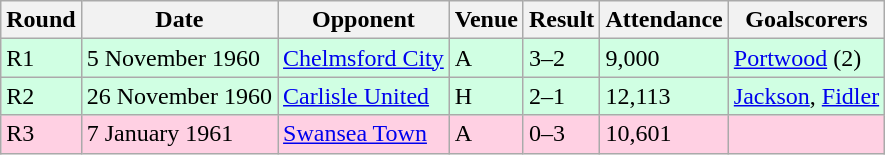<table class="wikitable">
<tr>
<th>Round</th>
<th>Date</th>
<th>Opponent</th>
<th>Venue</th>
<th>Result</th>
<th>Attendance</th>
<th>Goalscorers</th>
</tr>
<tr style="background-color: #d0ffe3;">
<td>R1</td>
<td>5 November 1960</td>
<td><a href='#'>Chelmsford City</a></td>
<td>A</td>
<td>3–2</td>
<td>9,000</td>
<td><a href='#'>Portwood</a> (2)</td>
</tr>
<tr style="background-color: #d0ffe3;">
<td>R2</td>
<td>26 November 1960</td>
<td><a href='#'>Carlisle United</a></td>
<td>H</td>
<td>2–1</td>
<td>12,113</td>
<td><a href='#'>Jackson</a>, <a href='#'>Fidler</a></td>
</tr>
<tr style="background-color: #ffd0e3;">
<td>R3</td>
<td>7 January 1961</td>
<td><a href='#'>Swansea Town</a></td>
<td>A</td>
<td>0–3</td>
<td>10,601</td>
<td></td>
</tr>
</table>
